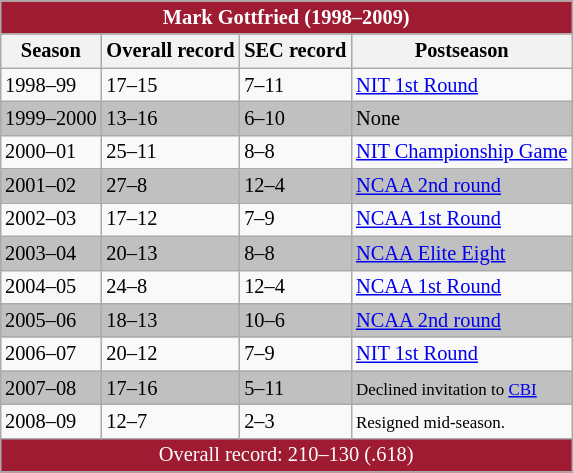<table class="wikitable"  style="float:right; font-size:85%; clear:right; margin:0 0 1em 1em;">
<tr>
<td colspan="4"  style="text-align:center; font-size:100%; background:#9e1b32; color:white;"><strong>Mark Gottfried (1998–2009)</strong></td>
</tr>
<tr>
<th>Season</th>
<th>Overall record</th>
<th>SEC record</th>
<th>Postseason</th>
</tr>
<tr>
<td>1998–99</td>
<td>17–15</td>
<td>7–11</td>
<td><a href='#'>NIT 1st Round</a></td>
</tr>
<tr style="background:silver;">
<td>1999–2000</td>
<td>13–16</td>
<td>6–10</td>
<td>None</td>
</tr>
<tr>
<td>2000–01</td>
<td>25–11</td>
<td>8–8</td>
<td><a href='#'>NIT Championship Game</a></td>
</tr>
<tr style="background:silver;">
<td>2001–02</td>
<td>27–8</td>
<td>12–4</td>
<td><a href='#'>NCAA 2nd round</a></td>
</tr>
<tr>
<td>2002–03</td>
<td>17–12</td>
<td>7–9</td>
<td><a href='#'>NCAA 1st Round</a></td>
</tr>
<tr style="background:silver;">
<td>2003–04</td>
<td>20–13</td>
<td>8–8</td>
<td><a href='#'>NCAA Elite Eight</a></td>
</tr>
<tr>
<td>2004–05</td>
<td>24–8</td>
<td>12–4</td>
<td><a href='#'>NCAA 1st Round</a></td>
</tr>
<tr style="background:silver;">
<td>2005–06</td>
<td>18–13</td>
<td>10–6</td>
<td><a href='#'>NCAA 2nd round</a></td>
</tr>
<tr>
<td>2006–07</td>
<td>20–12</td>
<td>7–9</td>
<td><a href='#'>NIT 1st Round</a></td>
</tr>
<tr style="background:silver;">
<td>2007–08</td>
<td>17–16</td>
<td>5–11</td>
<td><small>Declined invitation to <a href='#'>CBI</a></small></td>
</tr>
<tr>
<td>2008–09</td>
<td>12–7</td>
<td>2–3</td>
<td><small>Resigned mid-season.</small></td>
</tr>
<tr>
<td colspan="4"  style="text-align:center; background:#9e1b32; color:white;">Overall record: 210–130 (.618)</td>
</tr>
</table>
